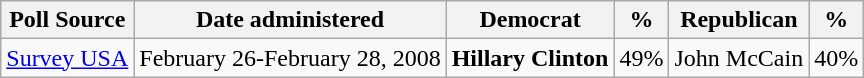<table class="wikitable">
<tr valign=bottom>
<th>Poll Source</th>
<th>Date administered</th>
<th>Democrat</th>
<th>%</th>
<th>Republican</th>
<th>%</th>
</tr>
<tr>
<td><a href='#'>Survey USA</a></td>
<td>February 26-February 28, 2008</td>
<td><strong>Hillary Clinton</strong></td>
<td>49%</td>
<td>John McCain</td>
<td>40%</td>
</tr>
</table>
